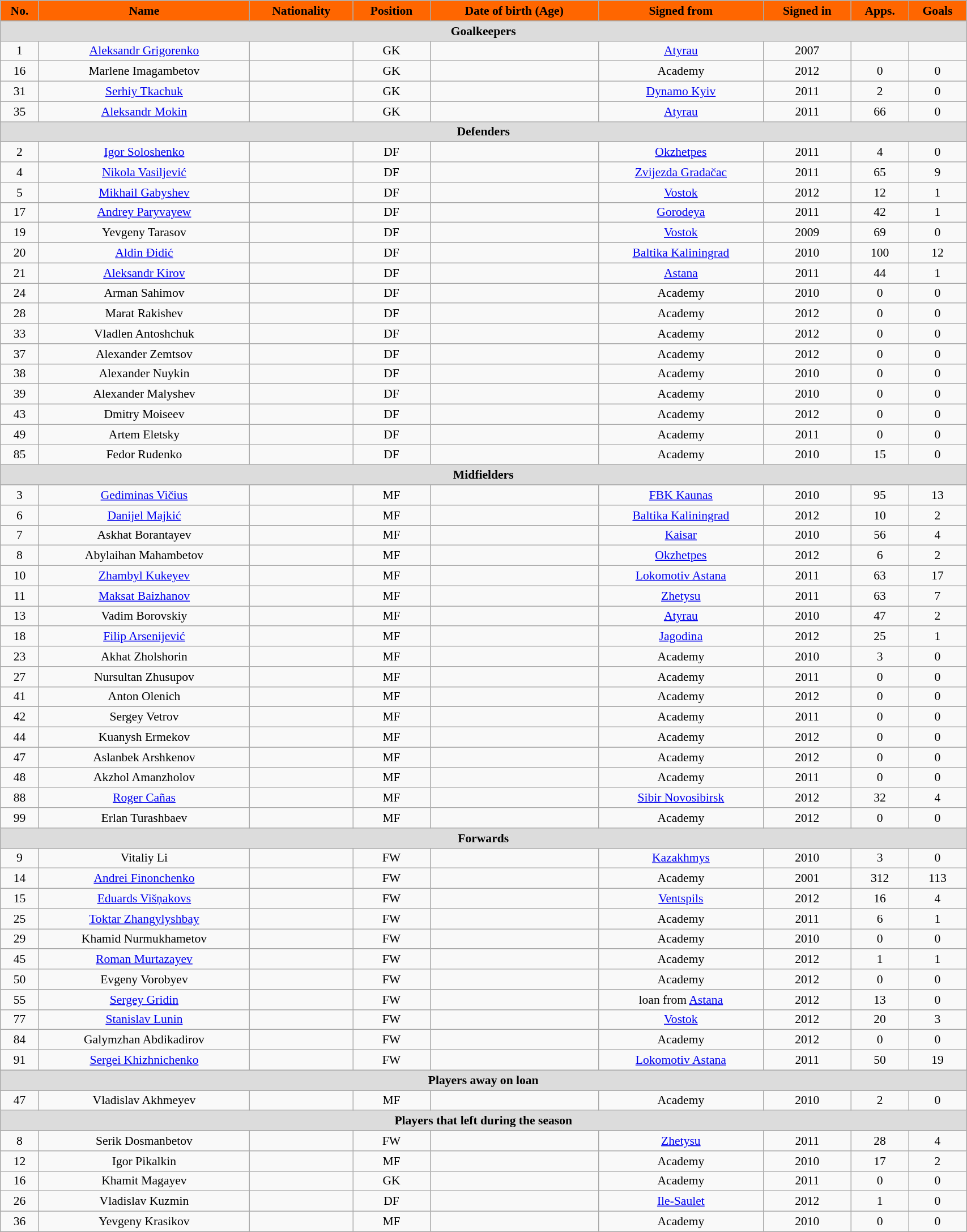<table class="wikitable"  style="text-align:center; font-size:90%; width:90%;">
<tr>
<th style="background:#FF6600; color:black; text-align:center;">No.</th>
<th style="background:#FF6600; color:black; text-align:center;">Name</th>
<th style="background:#FF6600; color:black; text-align:center;">Nationality</th>
<th style="background:#FF6600; color:black; text-align:center;">Position</th>
<th style="background:#FF6600; color:black; text-align:center;">Date of birth (Age)</th>
<th style="background:#FF6600; color:black; text-align:center;">Signed from</th>
<th style="background:#FF6600; color:black; text-align:center;">Signed in</th>
<th style="background:#FF6600; color:black; text-align:center;">Apps.</th>
<th style="background:#FF6600; color:black; text-align:center;">Goals</th>
</tr>
<tr>
<th colspan="11"  style="background:#dcdcdc; text-align:center;">Goalkeepers</th>
</tr>
<tr>
<td>1</td>
<td><a href='#'>Aleksandr Grigorenko</a></td>
<td></td>
<td>GK</td>
<td></td>
<td><a href='#'>Atyrau</a></td>
<td>2007</td>
<td></td>
<td></td>
</tr>
<tr>
<td>16</td>
<td>Marlene Imagambetov</td>
<td></td>
<td>GK</td>
<td></td>
<td>Academy</td>
<td>2012</td>
<td>0</td>
<td>0</td>
</tr>
<tr>
<td>31</td>
<td><a href='#'>Serhiy Tkachuk</a></td>
<td></td>
<td>GK</td>
<td></td>
<td><a href='#'>Dynamo Kyiv</a></td>
<td>2011</td>
<td>2</td>
<td>0</td>
</tr>
<tr>
<td>35</td>
<td><a href='#'>Aleksandr Mokin</a></td>
<td></td>
<td>GK</td>
<td></td>
<td><a href='#'>Atyrau</a></td>
<td>2011</td>
<td>66</td>
<td>0</td>
</tr>
<tr>
<th colspan="11"  style="background:#dcdcdc; text-align:center;">Defenders</th>
</tr>
<tr>
<td>2</td>
<td><a href='#'>Igor Soloshenko</a></td>
<td></td>
<td>DF</td>
<td></td>
<td><a href='#'>Okzhetpes</a></td>
<td>2011</td>
<td>4</td>
<td>0</td>
</tr>
<tr>
<td>4</td>
<td><a href='#'>Nikola Vasiljević</a></td>
<td></td>
<td>DF</td>
<td></td>
<td><a href='#'>Zvijezda Gradačac</a></td>
<td>2011</td>
<td>65</td>
<td>9</td>
</tr>
<tr>
<td>5</td>
<td><a href='#'>Mikhail Gabyshev</a></td>
<td></td>
<td>DF</td>
<td></td>
<td><a href='#'>Vostok</a></td>
<td>2012</td>
<td>12</td>
<td>1</td>
</tr>
<tr>
<td>17</td>
<td><a href='#'>Andrey Paryvayew</a></td>
<td></td>
<td>DF</td>
<td></td>
<td><a href='#'>Gorodeya</a></td>
<td>2011</td>
<td>42</td>
<td>1</td>
</tr>
<tr>
<td>19</td>
<td>Yevgeny Tarasov</td>
<td></td>
<td>DF</td>
<td></td>
<td><a href='#'>Vostok</a></td>
<td>2009</td>
<td>69</td>
<td>0</td>
</tr>
<tr>
<td>20</td>
<td><a href='#'>Aldin Đidić</a></td>
<td></td>
<td>DF</td>
<td></td>
<td><a href='#'>Baltika Kaliningrad</a></td>
<td>2010</td>
<td>100</td>
<td>12</td>
</tr>
<tr>
<td>21</td>
<td><a href='#'>Aleksandr Kirov</a></td>
<td></td>
<td>DF</td>
<td></td>
<td><a href='#'>Astana</a></td>
<td>2011</td>
<td>44</td>
<td>1</td>
</tr>
<tr>
<td>24</td>
<td>Arman Sahimov</td>
<td></td>
<td>DF</td>
<td></td>
<td>Academy</td>
<td>2010</td>
<td>0</td>
<td>0</td>
</tr>
<tr>
<td>28</td>
<td>Marat Rakishev</td>
<td></td>
<td>DF</td>
<td></td>
<td>Academy</td>
<td>2012</td>
<td>0</td>
<td>0</td>
</tr>
<tr>
<td>33</td>
<td>Vladlen Antoshchuk</td>
<td></td>
<td>DF</td>
<td></td>
<td>Academy</td>
<td>2012</td>
<td>0</td>
<td>0</td>
</tr>
<tr>
<td>37</td>
<td>Alexander Zemtsov</td>
<td></td>
<td>DF</td>
<td></td>
<td>Academy</td>
<td>2012</td>
<td>0</td>
<td>0</td>
</tr>
<tr>
<td>38</td>
<td>Alexander Nuykin</td>
<td></td>
<td>DF</td>
<td></td>
<td>Academy</td>
<td>2010</td>
<td>0</td>
<td>0</td>
</tr>
<tr>
<td>39</td>
<td>Alexander Malyshev</td>
<td></td>
<td>DF</td>
<td></td>
<td>Academy</td>
<td>2010</td>
<td>0</td>
<td>0</td>
</tr>
<tr>
<td>43</td>
<td>Dmitry Moiseev</td>
<td></td>
<td>DF</td>
<td></td>
<td>Academy</td>
<td>2012</td>
<td>0</td>
<td>0</td>
</tr>
<tr>
<td>49</td>
<td>Artem Eletsky</td>
<td></td>
<td>DF</td>
<td></td>
<td>Academy</td>
<td>2011</td>
<td>0</td>
<td>0</td>
</tr>
<tr>
<td>85</td>
<td>Fedor Rudenko</td>
<td></td>
<td>DF</td>
<td></td>
<td>Academy</td>
<td>2010</td>
<td>15</td>
<td>0</td>
</tr>
<tr>
<th colspan="11"  style="background:#dcdcdc; text-align:center;">Midfielders</th>
</tr>
<tr>
<td>3</td>
<td><a href='#'>Gediminas Vičius</a></td>
<td></td>
<td>MF</td>
<td></td>
<td><a href='#'>FBK Kaunas</a></td>
<td>2010</td>
<td>95</td>
<td>13</td>
</tr>
<tr>
<td>6</td>
<td><a href='#'>Danijel Majkić</a></td>
<td></td>
<td>MF</td>
<td></td>
<td><a href='#'>Baltika Kaliningrad</a></td>
<td>2012</td>
<td>10</td>
<td>2</td>
</tr>
<tr>
<td>7</td>
<td>Askhat Borantayev</td>
<td></td>
<td>MF</td>
<td></td>
<td><a href='#'>Kaisar</a></td>
<td>2010</td>
<td>56</td>
<td>4</td>
</tr>
<tr>
<td>8</td>
<td>Abylaihan Mahambetov</td>
<td></td>
<td>MF</td>
<td></td>
<td><a href='#'>Okzhetpes</a></td>
<td>2012</td>
<td>6</td>
<td>2</td>
</tr>
<tr>
<td>10</td>
<td><a href='#'>Zhambyl Kukeyev</a></td>
<td></td>
<td>MF</td>
<td></td>
<td><a href='#'>Lokomotiv Astana</a></td>
<td>2011</td>
<td>63</td>
<td>17</td>
</tr>
<tr>
<td>11</td>
<td><a href='#'>Maksat Baizhanov</a></td>
<td></td>
<td>MF</td>
<td></td>
<td><a href='#'>Zhetysu</a></td>
<td>2011</td>
<td>63</td>
<td>7</td>
</tr>
<tr>
<td>13</td>
<td>Vadim Borovskiy</td>
<td></td>
<td>MF</td>
<td></td>
<td><a href='#'>Atyrau</a></td>
<td>2010</td>
<td>47</td>
<td>2</td>
</tr>
<tr>
<td>18</td>
<td><a href='#'>Filip Arsenijević</a></td>
<td></td>
<td>MF</td>
<td></td>
<td><a href='#'>Jagodina</a></td>
<td>2012</td>
<td>25</td>
<td>1</td>
</tr>
<tr>
<td>23</td>
<td>Akhat Zholshorin</td>
<td></td>
<td>MF</td>
<td></td>
<td>Academy</td>
<td>2010</td>
<td>3</td>
<td>0</td>
</tr>
<tr>
<td>27</td>
<td>Nursultan Zhusupov</td>
<td></td>
<td>MF</td>
<td></td>
<td>Academy</td>
<td>2011</td>
<td>0</td>
<td>0</td>
</tr>
<tr>
<td>41</td>
<td>Anton Olenich</td>
<td></td>
<td>MF</td>
<td></td>
<td>Academy</td>
<td>2012</td>
<td>0</td>
<td>0</td>
</tr>
<tr>
<td>42</td>
<td>Sergey Vetrov</td>
<td></td>
<td>MF</td>
<td></td>
<td>Academy</td>
<td>2011</td>
<td>0</td>
<td>0</td>
</tr>
<tr>
<td>44</td>
<td>Kuanysh Ermekov</td>
<td></td>
<td>MF</td>
<td></td>
<td>Academy</td>
<td>2012</td>
<td>0</td>
<td>0</td>
</tr>
<tr>
<td>47</td>
<td>Aslanbek Arshkenov</td>
<td></td>
<td>MF</td>
<td></td>
<td>Academy</td>
<td>2012</td>
<td>0</td>
<td>0</td>
</tr>
<tr>
<td>48</td>
<td>Akzhol Amanzholov</td>
<td></td>
<td>MF</td>
<td></td>
<td>Academy</td>
<td>2011</td>
<td>0</td>
<td>0</td>
</tr>
<tr>
<td>88</td>
<td><a href='#'>Roger Cañas</a></td>
<td></td>
<td>MF</td>
<td></td>
<td><a href='#'>Sibir Novosibirsk</a></td>
<td>2012</td>
<td>32</td>
<td>4</td>
</tr>
<tr>
<td>99</td>
<td>Erlan Turashbaev</td>
<td></td>
<td>MF</td>
<td></td>
<td>Academy</td>
<td>2012</td>
<td>0</td>
<td>0</td>
</tr>
<tr>
<th colspan="11"  style="background:#dcdcdc; text-align:center;">Forwards</th>
</tr>
<tr>
<td>9</td>
<td>Vitaliy Li</td>
<td></td>
<td>FW</td>
<td></td>
<td><a href='#'>Kazakhmys</a></td>
<td>2010</td>
<td>3</td>
<td>0</td>
</tr>
<tr>
<td>14</td>
<td><a href='#'>Andrei Finonchenko</a></td>
<td></td>
<td>FW</td>
<td></td>
<td>Academy</td>
<td>2001</td>
<td>312</td>
<td>113</td>
</tr>
<tr>
<td>15</td>
<td><a href='#'>Eduards Višņakovs</a></td>
<td></td>
<td>FW</td>
<td></td>
<td><a href='#'>Ventspils</a></td>
<td>2012</td>
<td>16</td>
<td>4</td>
</tr>
<tr>
<td>25</td>
<td><a href='#'>Toktar Zhangylyshbay</a></td>
<td></td>
<td>FW</td>
<td></td>
<td>Academy</td>
<td>2011</td>
<td>6</td>
<td>1</td>
</tr>
<tr>
<td>29</td>
<td>Khamid Nurmukhametov</td>
<td></td>
<td>FW</td>
<td></td>
<td>Academy</td>
<td>2010</td>
<td>0</td>
<td>0</td>
</tr>
<tr>
<td>45</td>
<td><a href='#'>Roman Murtazayev</a></td>
<td></td>
<td>FW</td>
<td></td>
<td>Academy</td>
<td>2012</td>
<td>1</td>
<td>1</td>
</tr>
<tr>
<td>50</td>
<td>Evgeny Vorobyev</td>
<td></td>
<td>FW</td>
<td></td>
<td>Academy</td>
<td>2012</td>
<td>0</td>
<td>0</td>
</tr>
<tr>
<td>55</td>
<td><a href='#'>Sergey Gridin</a></td>
<td></td>
<td>FW</td>
<td></td>
<td>loan from <a href='#'>Astana</a></td>
<td>2012</td>
<td>13</td>
<td>0</td>
</tr>
<tr>
<td>77</td>
<td><a href='#'>Stanislav Lunin</a></td>
<td></td>
<td>FW</td>
<td></td>
<td><a href='#'>Vostok</a></td>
<td>2012</td>
<td>20</td>
<td>3</td>
</tr>
<tr>
<td>84</td>
<td>Galymzhan Abdikadirov</td>
<td></td>
<td>FW</td>
<td></td>
<td>Academy</td>
<td>2012</td>
<td>0</td>
<td>0</td>
</tr>
<tr>
<td>91</td>
<td><a href='#'>Sergei Khizhnichenko</a></td>
<td></td>
<td>FW</td>
<td></td>
<td><a href='#'>Lokomotiv Astana</a></td>
<td>2011</td>
<td>50</td>
<td>19</td>
</tr>
<tr>
<th colspan="11"  style="background:#dcdcdc; text-align:center;">Players away on loan</th>
</tr>
<tr>
<td>47</td>
<td>Vladislav Akhmeyev</td>
<td></td>
<td>MF</td>
<td></td>
<td>Academy</td>
<td>2010</td>
<td>2</td>
<td>0</td>
</tr>
<tr>
<th colspan="11"  style="background:#dcdcdc; text-align:center;">Players that left during the season</th>
</tr>
<tr>
<td>8</td>
<td>Serik Dosmanbetov</td>
<td></td>
<td>FW</td>
<td></td>
<td><a href='#'>Zhetysu</a></td>
<td>2011</td>
<td>28</td>
<td>4</td>
</tr>
<tr>
<td>12</td>
<td>Igor Pikalkin</td>
<td></td>
<td>MF</td>
<td></td>
<td>Academy</td>
<td>2010</td>
<td>17</td>
<td>2</td>
</tr>
<tr>
<td>16</td>
<td>Khamit Magayev</td>
<td></td>
<td>GK</td>
<td></td>
<td>Academy</td>
<td>2011</td>
<td>0</td>
<td>0</td>
</tr>
<tr>
<td>26</td>
<td>Vladislav Kuzmin</td>
<td></td>
<td>DF</td>
<td></td>
<td><a href='#'>Ile-Saulet</a></td>
<td>2012</td>
<td>1</td>
<td>0</td>
</tr>
<tr>
<td>36</td>
<td>Yevgeny Krasikov</td>
<td></td>
<td>MF</td>
<td></td>
<td>Academy</td>
<td>2010</td>
<td>0</td>
<td>0</td>
</tr>
</table>
